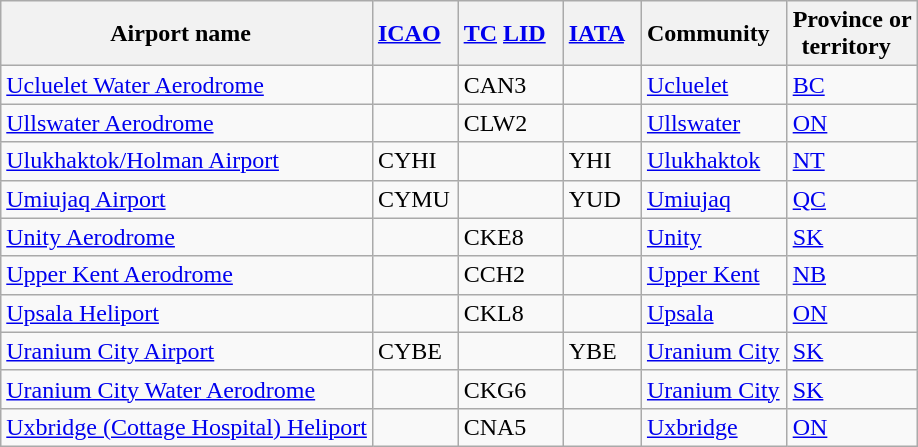<table class="wikitable sortable" style="width:auto;">
<tr>
<th width="*">Airport name  </th>
<th width="*"><a href='#'>ICAO</a>  </th>
<th width="*"><a href='#'>TC</a> <a href='#'>LID</a>  </th>
<th width="*"><a href='#'>IATA</a>  </th>
<th width="*">Community  </th>
<th width="*">Province or<br>territory  </th>
</tr>
<tr>
<td><a href='#'>Ucluelet Water Aerodrome</a></td>
<td></td>
<td>CAN3</td>
<td></td>
<td><a href='#'>Ucluelet</a></td>
<td><a href='#'>BC</a></td>
</tr>
<tr>
<td><a href='#'>Ullswater Aerodrome</a></td>
<td></td>
<td>CLW2</td>
<td></td>
<td><a href='#'>Ullswater</a></td>
<td><a href='#'>ON</a></td>
</tr>
<tr>
<td><a href='#'>Ulukhaktok/Holman Airport</a></td>
<td>CYHI</td>
<td></td>
<td>YHI</td>
<td><a href='#'>Ulukhaktok</a></td>
<td><a href='#'>NT</a></td>
</tr>
<tr>
<td><a href='#'>Umiujaq Airport</a></td>
<td>CYMU</td>
<td></td>
<td>YUD</td>
<td><a href='#'>Umiujaq</a></td>
<td><a href='#'>QC</a></td>
</tr>
<tr>
<td><a href='#'>Unity Aerodrome</a></td>
<td></td>
<td>CKE8</td>
<td></td>
<td><a href='#'>Unity</a></td>
<td><a href='#'>SK</a></td>
</tr>
<tr>
<td><a href='#'>Upper Kent Aerodrome</a></td>
<td></td>
<td>CCH2</td>
<td></td>
<td><a href='#'>Upper Kent</a></td>
<td><a href='#'>NB</a></td>
</tr>
<tr>
<td><a href='#'>Upsala Heliport</a></td>
<td></td>
<td>CKL8</td>
<td></td>
<td><a href='#'>Upsala</a></td>
<td><a href='#'>ON</a></td>
</tr>
<tr>
<td><a href='#'>Uranium City Airport</a></td>
<td>CYBE</td>
<td></td>
<td>YBE</td>
<td><a href='#'>Uranium City</a></td>
<td><a href='#'>SK</a></td>
</tr>
<tr>
<td><a href='#'>Uranium City Water Aerodrome</a></td>
<td></td>
<td>CKG6</td>
<td></td>
<td><a href='#'>Uranium City</a></td>
<td><a href='#'>SK</a></td>
</tr>
<tr>
<td><a href='#'>Uxbridge (Cottage Hospital) Heliport</a></td>
<td></td>
<td>CNA5</td>
<td></td>
<td><a href='#'>Uxbridge</a></td>
<td><a href='#'>ON</a></td>
</tr>
</table>
